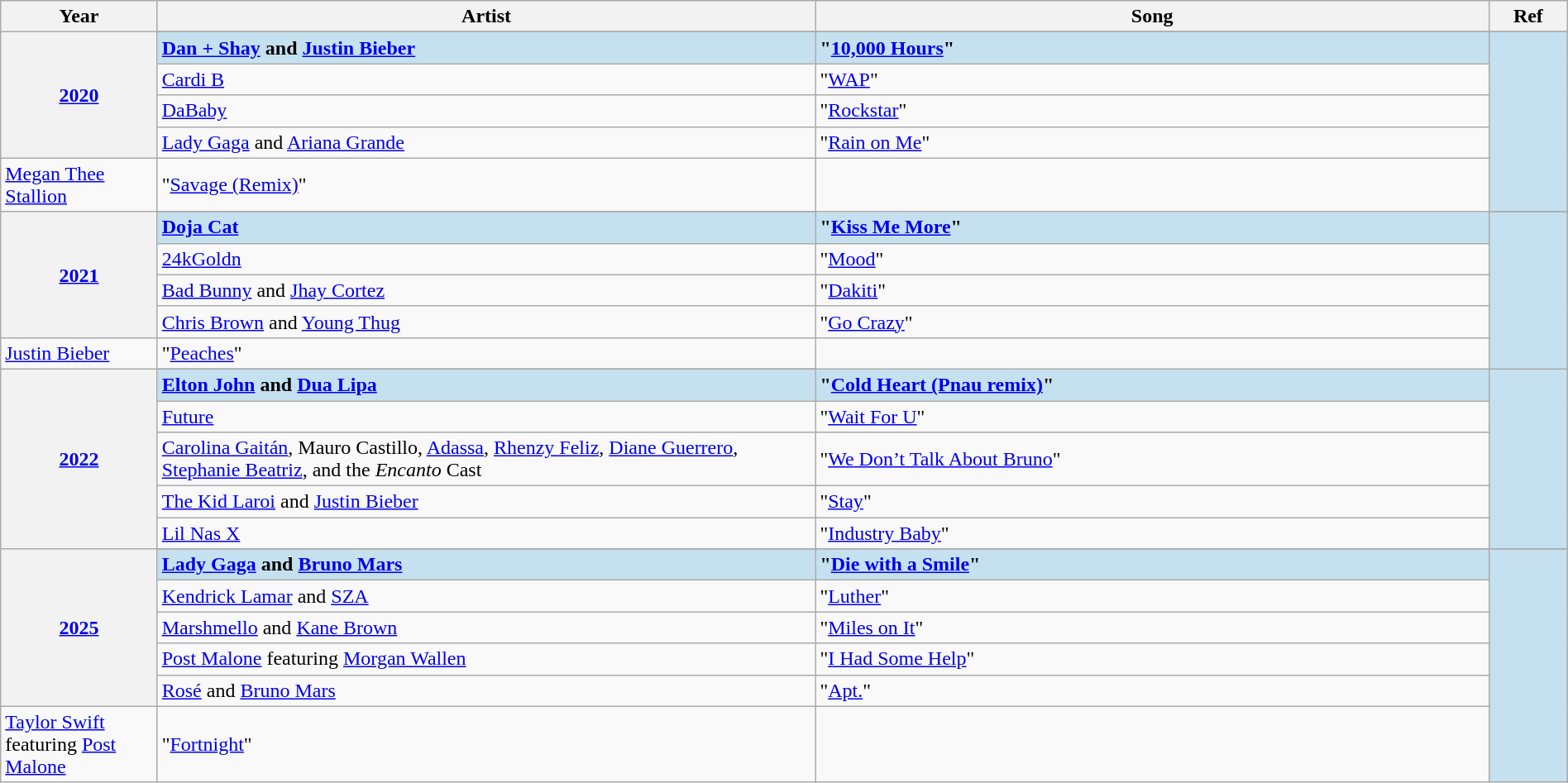<table class="wikitable" width="100%">
<tr>
<th width="10%">Year</th>
<th width="42%">Artist</th>
<th width="43%">Song</th>
<th width="5%">Ref</th>
</tr>
<tr>
<th rowspan="6" align="center"><a href='#'>2020<br></a></th>
</tr>
<tr>
</tr>
<tr style="background:#c5e1f0">
<td><strong><a href='#'>Dan + Shay</a> and <a href='#'>Justin Bieber</a></strong></td>
<td><strong>"<a href='#'>10,000 Hours</a>"</strong></td>
<td rowspan="6" align="center"></td>
</tr>
<tr>
<td><a href='#'>Cardi B</a> </td>
<td>"<a href='#'>WAP</a>"</td>
</tr>
<tr>
<td><a href='#'>DaBaby</a> </td>
<td>"<a href='#'>Rockstar</a>"</td>
</tr>
<tr>
<td><a href='#'>Lady Gaga</a> and <a href='#'>Ariana Grande</a></td>
<td>"<a href='#'>Rain on Me</a>"</td>
</tr>
<tr>
<td><a href='#'>Megan Thee Stallion</a> </td>
<td>"<a href='#'>Savage (Remix)</a>"</td>
</tr>
<tr>
<th rowspan="6" align="center"><a href='#'>2021<br></a></th>
</tr>
<tr>
</tr>
<tr style="background:#c5e1f0">
<td><strong><a href='#'>Doja Cat</a> </strong></td>
<td><strong>"<a href='#'>Kiss Me More</a>"</strong></td>
<td rowspan="6" align="center"></td>
</tr>
<tr>
<td><a href='#'>24kGoldn</a> </td>
<td>"<a href='#'>Mood</a>"</td>
</tr>
<tr>
<td><a href='#'>Bad Bunny</a> and <a href='#'>Jhay Cortez</a></td>
<td>"<a href='#'>Dakiti</a>"</td>
</tr>
<tr>
<td><a href='#'>Chris Brown</a> and <a href='#'>Young Thug</a></td>
<td>"<a href='#'>Go Crazy</a>"</td>
</tr>
<tr>
<td><a href='#'>Justin Bieber</a> </td>
<td>"<a href='#'>Peaches</a>"</td>
</tr>
<tr>
<th rowspan="6" align="center"><a href='#'>2022<br></a></th>
</tr>
<tr style="background:#c5e1f0">
<td><strong><a href='#'>Elton John</a> and <a href='#'>Dua Lipa</a></strong></td>
<td><strong>"<a href='#'>Cold Heart (Pnau remix)</a>"</strong></td>
<td rowspan="5" align="center"></td>
</tr>
<tr>
<td><a href='#'>Future</a> </td>
<td>"<a href='#'>Wait For U</a>"</td>
</tr>
<tr>
<td><a href='#'>Carolina Gaitán</a>, Mauro Castillo, <a href='#'>Adassa</a>, <a href='#'>Rhenzy Feliz</a>, <a href='#'>Diane Guerrero</a>, <br> <a href='#'>Stephanie Beatriz</a>, and the <em>Encanto</em> Cast</td>
<td>"<a href='#'>We Don’t Talk About Bruno</a>"</td>
</tr>
<tr>
<td><a href='#'>The Kid Laroi</a> and <a href='#'>Justin Bieber</a></td>
<td>"<a href='#'>Stay</a>"</td>
</tr>
<tr>
<td><a href='#'>Lil Nas X</a> </td>
<td>"<a href='#'>Industry Baby</a>"</td>
</tr>
<tr>
<th rowspan="7" align="center"><a href='#'>2025<br></a></th>
</tr>
<tr>
</tr>
<tr style="background:#c5e1f0">
<td><strong><a href='#'>Lady Gaga</a> and <a href='#'>Bruno Mars</a></strong></td>
<td><strong>"<a href='#'>Die with a Smile</a>"</strong></td>
<td rowspan="7" align="center"></td>
</tr>
<tr>
<td><a href='#'>Kendrick Lamar</a> and <a href='#'>SZA</a></td>
<td>"<a href='#'>Luther</a>"</td>
</tr>
<tr>
<td><a href='#'>Marshmello</a> and <a href='#'>Kane Brown</a></td>
<td>"<a href='#'>Miles on It</a>"</td>
</tr>
<tr>
<td><a href='#'>Post Malone</a> featuring <a href='#'>Morgan Wallen</a></td>
<td>"<a href='#'>I Had Some Help</a>"</td>
</tr>
<tr>
<td><a href='#'>Rosé</a> and <a href='#'>Bruno Mars</a></td>
<td>"<a href='#'>Apt.</a>"</td>
</tr>
<tr>
<td><a href='#'>Taylor Swift</a> featuring <a href='#'>Post Malone</a></td>
<td>"<a href='#'>Fortnight</a>"</td>
</tr>
</table>
